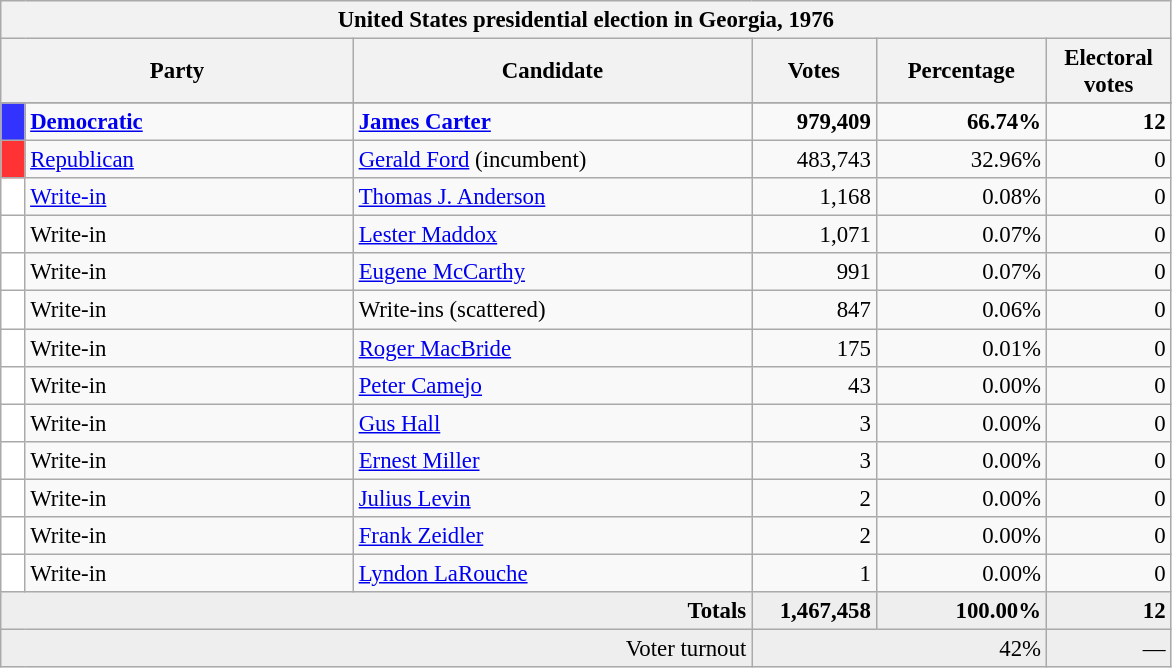<table class="wikitable" style="font-size: 95%;">
<tr>
<th colspan="6">United States presidential election in Georgia, 1976</th>
</tr>
<tr>
<th colspan="2" style="width: 15em">Party</th>
<th style="width: 17em">Candidate</th>
<th style="width: 5em">Votes</th>
<th style="width: 7em">Percentage</th>
<th style="width: 5em">Electoral votes</th>
</tr>
<tr>
</tr>
<tr>
<th style="background-color:#3333FF; width: 3px"></th>
<td style="width: 130px"><strong><a href='#'>Democratic</a></strong></td>
<td><strong><a href='#'>James Carter</a></strong></td>
<td align="right"><strong>979,409</strong></td>
<td align="right"><strong>66.74%</strong></td>
<td align="right"><strong>12</strong></td>
</tr>
<tr>
<th style="background-color:#FF3333; width: 3px"></th>
<td style="width: 130px"><a href='#'>Republican</a></td>
<td><a href='#'>Gerald Ford</a> (incumbent)</td>
<td align="right">483,743</td>
<td align="right">32.96%</td>
<td align="right">0</td>
</tr>
<tr>
<th style="background-color:White; width: 3px"></th>
<td style="width: 130px"><a href='#'>Write-in</a></td>
<td><a href='#'>Thomas J. Anderson</a></td>
<td align="right">1,168</td>
<td align="right">0.08%</td>
<td align="right">0</td>
</tr>
<tr>
<th style="background-color:White; width: 3px"></th>
<td style="width: 130px">Write-in</td>
<td><a href='#'>Lester Maddox</a></td>
<td align="right">1,071</td>
<td align="right">0.07%</td>
<td align="right">0</td>
</tr>
<tr>
<th style="background-color:White; width: 3px"></th>
<td style="width: 130px">Write-in</td>
<td><a href='#'>Eugene McCarthy</a></td>
<td align="right">991</td>
<td align="right">0.07%</td>
<td align="right">0</td>
</tr>
<tr>
<th style="background-color:White; width: 3px"></th>
<td style="width: 130px">Write-in</td>
<td>Write-ins (scattered)</td>
<td align="right">847</td>
<td align="right">0.06%</td>
<td align="right">0</td>
</tr>
<tr>
<th style="background-color:White; width: 3px"></th>
<td style="width: 130px">Write-in</td>
<td><a href='#'>Roger MacBride</a></td>
<td align="right">175</td>
<td align="right">0.01%</td>
<td align="right">0</td>
</tr>
<tr>
<th style="background-color:White; width: 3px"></th>
<td style="width: 130px">Write-in</td>
<td><a href='#'>Peter Camejo</a></td>
<td align="right">43</td>
<td align="right">0.00%</td>
<td align="right">0</td>
</tr>
<tr>
<th style="background-color:White; width: 3px"></th>
<td style="width: 130px">Write-in</td>
<td><a href='#'>Gus Hall</a></td>
<td align="right">3</td>
<td align="right">0.00%</td>
<td align="right">0</td>
</tr>
<tr>
<th style="background-color:White; width: 3px"></th>
<td style="width: 130px">Write-in</td>
<td><a href='#'>Ernest Miller</a></td>
<td align="right">3</td>
<td align="right">0.00%</td>
<td align="right">0</td>
</tr>
<tr>
<th style="background-color:White; width: 3px"></th>
<td style="width: 130px">Write-in</td>
<td><a href='#'>Julius Levin</a></td>
<td align="right">2</td>
<td align="right">0.00%</td>
<td align="right">0</td>
</tr>
<tr>
<th style="background-color:White; width: 3px"></th>
<td style="width: 130px">Write-in</td>
<td><a href='#'>Frank Zeidler</a></td>
<td align="right">2</td>
<td align="right">0.00%</td>
<td align="right">0</td>
</tr>
<tr>
<th style="background-color:White; width: 3px"></th>
<td style="width: 130px">Write-in</td>
<td><a href='#'>Lyndon LaRouche</a></td>
<td align="right">1</td>
<td align="right">0.00%</td>
<td align="right">0</td>
</tr>
<tr bgcolor="#EEEEEE">
<td colspan="3" align="right"><strong>Totals</strong></td>
<td align="right"><strong>1,467,458</strong></td>
<td align="right"><strong>100.00%</strong></td>
<td align="right"><strong>12</strong></td>
</tr>
<tr bgcolor="#EEEEEE">
<td colspan="3" align="right">Voter turnout</td>
<td colspan="2" align="right">42%</td>
<td align="right">—</td>
</tr>
</table>
